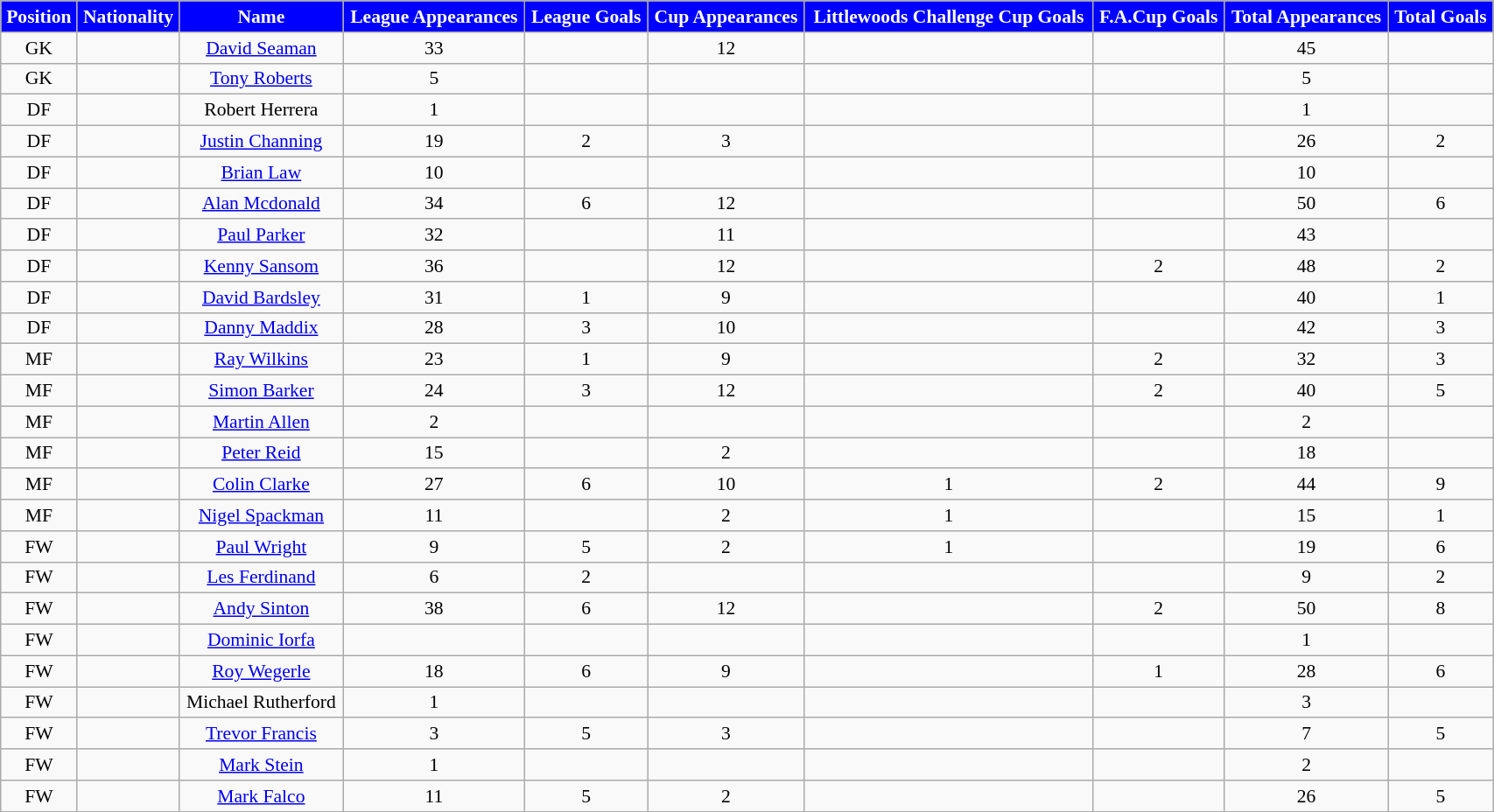<table class="wikitable" style="text-align:center; font-size:90%; width:90%;">
<tr>
<th style="background:#0000FF; color:#FFFFFF; text-align:center;">Position</th>
<th style="background:#0000FF; color:#FFFFFF; text-align:center;">Nationality</th>
<th style="background:#0000FF; color:#FFFFFF; text-align:center;"><strong>Name</strong></th>
<th style="background:#0000FF; color:#FFFFFF; text-align:center;">League Appearances</th>
<th style="background:#0000FF; color:#FFFFFF; text-align:center;">League Goals</th>
<th style="background:#0000FF; color:#FFFFFF; text-align:center;">Cup Appearances</th>
<th style="background:#0000FF; color:#FFFFFF; text-align:center;">Littlewoods Challenge Cup  Goals</th>
<th style="background:#0000FF; color:#FFFFFF; text-align:center;">F.A.Cup Goals</th>
<th style="background:#0000FF; color:#FFFFFF; text-align:center;">Total Appearances</th>
<th style="background:#0000FF; color:#FFFFFF; text-align:center;">Total Goals</th>
</tr>
<tr>
<td>GK</td>
<td></td>
<td><a href='#'>David Seaman</a></td>
<td>33</td>
<td></td>
<td>12</td>
<td></td>
<td></td>
<td>45</td>
<td></td>
</tr>
<tr>
<td>GK</td>
<td></td>
<td><a href='#'>Tony Roberts</a></td>
<td>5</td>
<td></td>
<td></td>
<td></td>
<td></td>
<td>5</td>
<td></td>
</tr>
<tr>
<td>DF</td>
<td></td>
<td>Robert Herrera</td>
<td>1</td>
<td></td>
<td></td>
<td></td>
<td></td>
<td>1</td>
<td></td>
</tr>
<tr>
<td>DF</td>
<td></td>
<td><a href='#'>Justin Channing</a></td>
<td>19</td>
<td>2</td>
<td>3</td>
<td></td>
<td></td>
<td>26</td>
<td>2</td>
</tr>
<tr>
<td>DF</td>
<td></td>
<td><a href='#'>Brian Law</a></td>
<td>10</td>
<td></td>
<td></td>
<td></td>
<td></td>
<td>10</td>
<td></td>
</tr>
<tr>
<td>DF</td>
<td></td>
<td><a href='#'>Alan Mcdonald</a></td>
<td>34</td>
<td>6</td>
<td>12</td>
<td></td>
<td></td>
<td>50</td>
<td>6</td>
</tr>
<tr>
<td>DF</td>
<td></td>
<td><a href='#'>Paul Parker</a></td>
<td>32</td>
<td></td>
<td>11</td>
<td></td>
<td></td>
<td>43</td>
<td></td>
</tr>
<tr>
<td>DF</td>
<td></td>
<td><a href='#'>Kenny Sansom</a></td>
<td>36</td>
<td></td>
<td>12</td>
<td></td>
<td>2</td>
<td>48</td>
<td>2</td>
</tr>
<tr>
<td>DF</td>
<td></td>
<td><a href='#'>David Bardsley</a></td>
<td>31</td>
<td>1</td>
<td>9</td>
<td></td>
<td></td>
<td>40</td>
<td>1</td>
</tr>
<tr>
<td>DF</td>
<td></td>
<td><a href='#'>Danny Maddix</a></td>
<td>28</td>
<td>3</td>
<td>10</td>
<td></td>
<td></td>
<td>42</td>
<td>3</td>
</tr>
<tr>
<td>MF</td>
<td></td>
<td><a href='#'>Ray Wilkins</a></td>
<td>23</td>
<td>1</td>
<td>9</td>
<td></td>
<td>2</td>
<td>32</td>
<td>3</td>
</tr>
<tr>
<td>MF</td>
<td></td>
<td><a href='#'>Simon Barker</a></td>
<td>24</td>
<td>3</td>
<td>12</td>
<td></td>
<td>2</td>
<td>40</td>
<td>5</td>
</tr>
<tr>
<td>MF</td>
<td></td>
<td><a href='#'>Martin Allen</a></td>
<td>2</td>
<td></td>
<td></td>
<td></td>
<td></td>
<td>2</td>
<td></td>
</tr>
<tr>
<td>MF</td>
<td></td>
<td><a href='#'>Peter Reid</a></td>
<td>15</td>
<td></td>
<td>2</td>
<td></td>
<td></td>
<td>18</td>
<td></td>
</tr>
<tr>
<td>MF</td>
<td></td>
<td><a href='#'>Colin Clarke</a></td>
<td>27</td>
<td>6</td>
<td>10</td>
<td>1</td>
<td>2</td>
<td>44</td>
<td>9</td>
</tr>
<tr>
<td>MF</td>
<td></td>
<td><a href='#'>Nigel Spackman</a></td>
<td>11</td>
<td></td>
<td>2</td>
<td>1</td>
<td></td>
<td>15</td>
<td>1</td>
</tr>
<tr>
<td>FW</td>
<td></td>
<td><a href='#'>Paul Wright</a></td>
<td>9</td>
<td>5</td>
<td>2</td>
<td>1</td>
<td></td>
<td>19</td>
<td>6</td>
</tr>
<tr>
<td>FW</td>
<td></td>
<td><a href='#'>Les Ferdinand</a></td>
<td>6</td>
<td>2</td>
<td></td>
<td></td>
<td></td>
<td>9</td>
<td>2</td>
</tr>
<tr>
<td>FW</td>
<td></td>
<td><a href='#'>Andy Sinton</a></td>
<td>38</td>
<td>6</td>
<td>12</td>
<td></td>
<td>2</td>
<td>50</td>
<td>8</td>
</tr>
<tr>
<td>FW</td>
<td></td>
<td><a href='#'>Dominic Iorfa</a></td>
<td></td>
<td></td>
<td></td>
<td></td>
<td></td>
<td>1</td>
<td></td>
</tr>
<tr>
<td>FW</td>
<td></td>
<td><a href='#'>Roy Wegerle</a></td>
<td>18</td>
<td>6</td>
<td>9</td>
<td></td>
<td>1</td>
<td>28</td>
<td>6</td>
</tr>
<tr>
<td>FW</td>
<td></td>
<td>Michael Rutherford</td>
<td>1</td>
<td></td>
<td></td>
<td></td>
<td></td>
<td>3</td>
<td></td>
</tr>
<tr>
<td>FW</td>
<td></td>
<td><a href='#'>Trevor Francis</a></td>
<td>3</td>
<td>5</td>
<td>3</td>
<td></td>
<td></td>
<td>7</td>
<td>5</td>
</tr>
<tr>
<td>FW</td>
<td></td>
<td><a href='#'>Mark Stein</a></td>
<td>1</td>
<td></td>
<td></td>
<td></td>
<td></td>
<td>2</td>
<td></td>
</tr>
<tr>
<td>FW</td>
<td></td>
<td><a href='#'>Mark Falco</a></td>
<td>11</td>
<td>5</td>
<td>2</td>
<td></td>
<td></td>
<td>26</td>
<td>5</td>
</tr>
</table>
